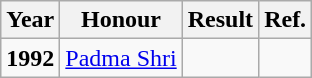<table class="wikitable" style="text-align:center;">
<tr>
<th>Year</th>
<th>Honour</th>
<th>Result</th>
<th>Ref.</th>
</tr>
<tr>
<td><strong>1992</strong></td>
<td><a href='#'>Padma Shri</a></td>
<td></td>
<td></td>
</tr>
</table>
